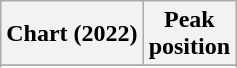<table class="wikitable sortable plainrowheaders" style="text-align:center">
<tr>
<th scope="col">Chart (2022)</th>
<th scope="col">Peak<br>position</th>
</tr>
<tr>
</tr>
<tr>
</tr>
</table>
